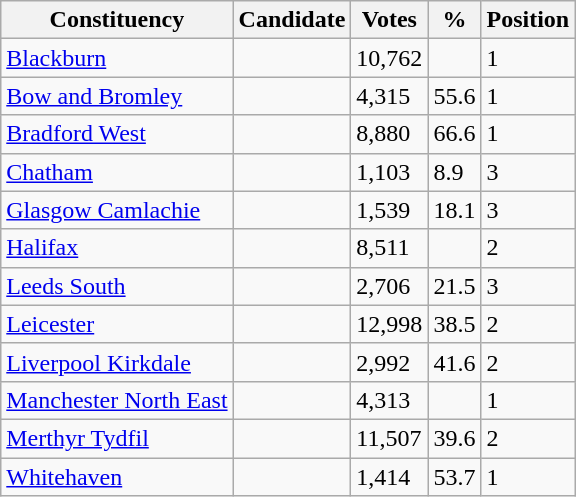<table class="wikitable sortable">
<tr>
<th>Constituency</th>
<th>Candidate</th>
<th>Votes</th>
<th>%</th>
<th>Position</th>
</tr>
<tr>
<td><a href='#'>Blackburn</a></td>
<td></td>
<td>10,762</td>
<td></td>
<td>1</td>
</tr>
<tr>
<td><a href='#'>Bow and Bromley</a></td>
<td></td>
<td>4,315</td>
<td>55.6</td>
<td>1</td>
</tr>
<tr>
<td><a href='#'>Bradford West</a></td>
<td></td>
<td>8,880</td>
<td>66.6</td>
<td>1</td>
</tr>
<tr>
<td><a href='#'>Chatham</a></td>
<td></td>
<td>1,103</td>
<td>8.9</td>
<td>3</td>
</tr>
<tr>
<td><a href='#'>Glasgow Camlachie</a></td>
<td></td>
<td>1,539</td>
<td>18.1</td>
<td>3</td>
</tr>
<tr>
<td><a href='#'>Halifax</a></td>
<td></td>
<td>8,511</td>
<td></td>
<td>2</td>
</tr>
<tr>
<td><a href='#'>Leeds South</a></td>
<td></td>
<td>2,706</td>
<td>21.5</td>
<td>3</td>
</tr>
<tr>
<td><a href='#'>Leicester</a></td>
<td></td>
<td>12,998</td>
<td>38.5</td>
<td>2</td>
</tr>
<tr>
<td><a href='#'>Liverpool Kirkdale</a></td>
<td></td>
<td>2,992</td>
<td>41.6</td>
<td>2</td>
</tr>
<tr>
<td><a href='#'>Manchester North East</a></td>
<td></td>
<td>4,313</td>
<td></td>
<td>1</td>
</tr>
<tr>
<td><a href='#'>Merthyr Tydfil</a></td>
<td></td>
<td>11,507</td>
<td>39.6</td>
<td>2</td>
</tr>
<tr>
<td><a href='#'>Whitehaven</a></td>
<td></td>
<td>1,414</td>
<td>53.7</td>
<td>1</td>
</tr>
</table>
